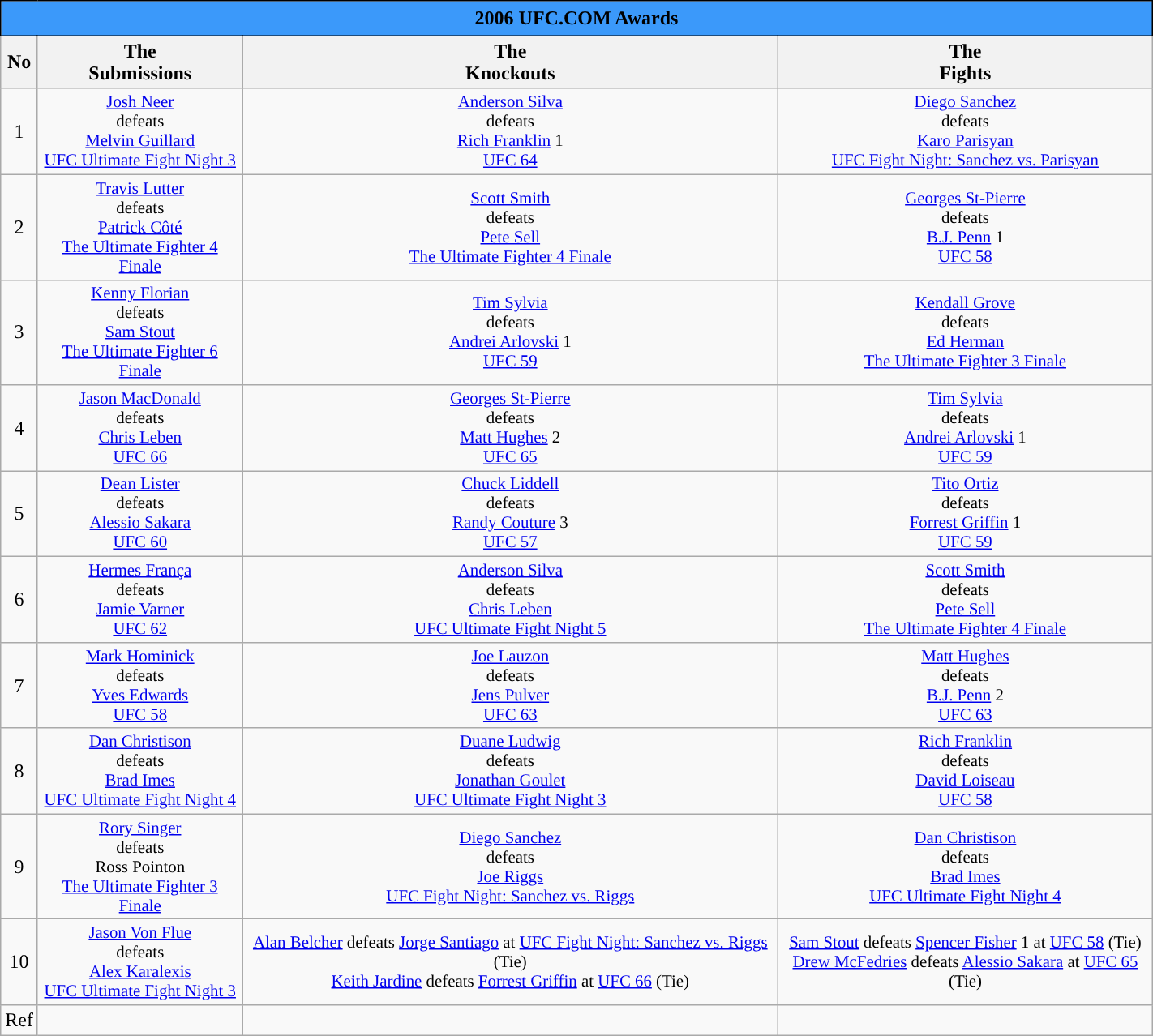<table class="wikitable" width="75%" style="text-align:Center">
<tr>
<th colspan="6" style="border: 1px solid black; padding: 5px; background: #3B99FA;">2006 UFC.COM Awards</th>
</tr>
<tr>
<th>No</th>
<th>The<br>Submissions</th>
<th>The<br>Knockouts</th>
<th>The<br>Fights</th>
</tr>
<tr>
<td>1</td>
<td style="font-size:87%"><a href='#'>Josh Neer</a> <br> defeats <br> <a href='#'>Melvin Guillard</a><br> <a href='#'>UFC Ultimate Fight Night 3</a></td>
<td style="font-size:87%"><a href='#'>Anderson Silva</a> <br> defeats  <br> <a href='#'>Rich Franklin</a> 1 <br> <a href='#'>UFC 64</a></td>
<td style="font-size:87%"><a href='#'>Diego Sanchez</a> <br> defeats  <br> <a href='#'>Karo Parisyan</a> <br> <a href='#'>UFC Fight Night: Sanchez vs. Parisyan</a></td>
</tr>
<tr>
<td>2</td>
<td style="font-size:87%"><a href='#'>Travis Lutter</a> <br> defeats <br> <a href='#'>Patrick Côté</a> <br> <a href='#'>The Ultimate Fighter 4 Finale</a></td>
<td style="font-size:87%"><a href='#'>Scott Smith</a> <br> defeats <br> <a href='#'>Pete Sell</a><br> <a href='#'>The Ultimate Fighter 4 Finale</a></td>
<td style="font-size:87%"><a href='#'>Georges St-Pierre</a> <br> defeats <br> <a href='#'>B.J. Penn</a> 1 <br> <a href='#'>UFC 58</a></td>
</tr>
<tr>
<td>3</td>
<td style="font-size:87%"><a href='#'>Kenny Florian</a> <br> defeats  <br> <a href='#'>Sam Stout</a> <br> <a href='#'>The Ultimate Fighter 6 Finale</a></td>
<td style="font-size:87%"><a href='#'>Tim Sylvia</a> <br> defeats <br> <a href='#'>Andrei Arlovski</a> 1 <br> <a href='#'>UFC 59</a></td>
<td style="font-size:87%"><a href='#'>Kendall Grove</a> <br> defeats <br> <a href='#'>Ed Herman</a> <br> <a href='#'>The Ultimate Fighter 3 Finale</a></td>
</tr>
<tr>
<td>4</td>
<td style="font-size:87%"><a href='#'>Jason MacDonald</a> <br> defeats <br> <a href='#'>Chris Leben</a> <br> <a href='#'>UFC 66</a></td>
<td style="font-size:87%"><a href='#'>Georges St-Pierre</a> <br> defeats <br> <a href='#'>Matt Hughes</a> 2<br> <a href='#'>UFC 65</a></td>
<td style="font-size:87%"><a href='#'>Tim Sylvia</a> <br> defeats <br> <a href='#'>Andrei Arlovski</a> 1<br> <a href='#'>UFC 59</a></td>
</tr>
<tr>
<td>5</td>
<td style="font-size:87%"><a href='#'>Dean Lister</a> <br> defeats <br> <a href='#'>Alessio Sakara</a> <br> <a href='#'>UFC 60</a></td>
<td style="font-size:87%"><a href='#'>Chuck Liddell</a> <br> defeats <br> <a href='#'>Randy Couture</a> 3 <br> <a href='#'>UFC 57</a></td>
<td style="font-size:87%"><a href='#'>Tito Ortiz</a> <br> defeats <br> <a href='#'>Forrest Griffin</a> 1<br> <a href='#'>UFC 59</a></td>
</tr>
<tr>
<td>6</td>
<td style="font-size:87%"><a href='#'>Hermes França</a> <br> defeats <br> <a href='#'>Jamie Varner</a> <br> <a href='#'>UFC 62</a></td>
<td style="font-size:87%"><a href='#'>Anderson Silva</a> <br> defeats <br> <a href='#'>Chris Leben</a> <br> <a href='#'>UFC Ultimate Fight Night 5</a></td>
<td style="font-size:87%"><a href='#'>Scott Smith</a> <br> defeats <br> <a href='#'>Pete Sell</a><br> <a href='#'>The Ultimate Fighter 4 Finale</a></td>
</tr>
<tr>
<td>7</td>
<td style="font-size:87%"><a href='#'>Mark Hominick</a> <br> defeats <br> <a href='#'>Yves Edwards</a> <br> <a href='#'>UFC 58</a></td>
<td style="font-size:87%"><a href='#'>Joe Lauzon</a> <br> defeats <br> <a href='#'>Jens Pulver</a> <br> <a href='#'>UFC 63</a></td>
<td style="font-size:87%"><a href='#'>Matt Hughes</a> <br> defeats <br> <a href='#'>B.J. Penn</a> 2 <br> <a href='#'>UFC 63</a></td>
</tr>
<tr>
<td>8</td>
<td style="font-size:87%"><a href='#'>Dan Christison</a> <br> defeats <br> <a href='#'>Brad Imes</a> <br> <a href='#'>UFC Ultimate Fight Night 4</a></td>
<td style="font-size:87%"><a href='#'>Duane Ludwig</a> <br> defeats <br> <a href='#'>Jonathan Goulet</a> <br> <a href='#'>UFC Ultimate Fight Night 3</a></td>
<td style="font-size:87%"><a href='#'>Rich Franklin</a> <br> defeats <br> <a href='#'>David Loiseau</a> <br> <a href='#'>UFC 58</a></td>
</tr>
<tr>
<td>9</td>
<td style="font-size:87%"><a href='#'>Rory Singer</a> <br> defeats <br> Ross Pointon <br> <a href='#'>The Ultimate Fighter 3 Finale</a></td>
<td style="font-size:87%"><a href='#'>Diego Sanchez</a> <br> defeats <br> <a href='#'>Joe Riggs</a> <br> <a href='#'>UFC Fight Night: Sanchez vs. Riggs</a></td>
<td style="font-size:87%"><a href='#'>Dan Christison</a> <br> defeats <br> <a href='#'>Brad Imes</a> <br> <a href='#'>UFC Ultimate Fight Night 4</a></td>
</tr>
<tr>
<td>10</td>
<td style="font-size:87%"><a href='#'>Jason Von Flue</a> <br> defeats <br> <a href='#'>Alex Karalexis</a> <br> <a href='#'>UFC Ultimate Fight Night 3</a></td>
<td style="font-size:87%"><a href='#'>Alan Belcher</a> defeats <a href='#'>Jorge Santiago</a> at <a href='#'>UFC Fight Night: Sanchez vs. Riggs</a> (Tie) <br> <a href='#'>Keith Jardine</a> defeats <a href='#'>Forrest Griffin</a> at <a href='#'>UFC 66</a> (Tie)</td>
<td style="font-size:87%"><a href='#'>Sam Stout</a> defeats <a href='#'>Spencer Fisher</a> 1 at <a href='#'>UFC 58</a> (Tie) <br> <a href='#'>Drew McFedries</a> defeats <a href='#'>Alessio Sakara</a> at <a href='#'>UFC 65</a> (Tie)</td>
</tr>
<tr>
<td>Ref</td>
<td></td>
<td></td>
<td></td>
</tr>
</table>
